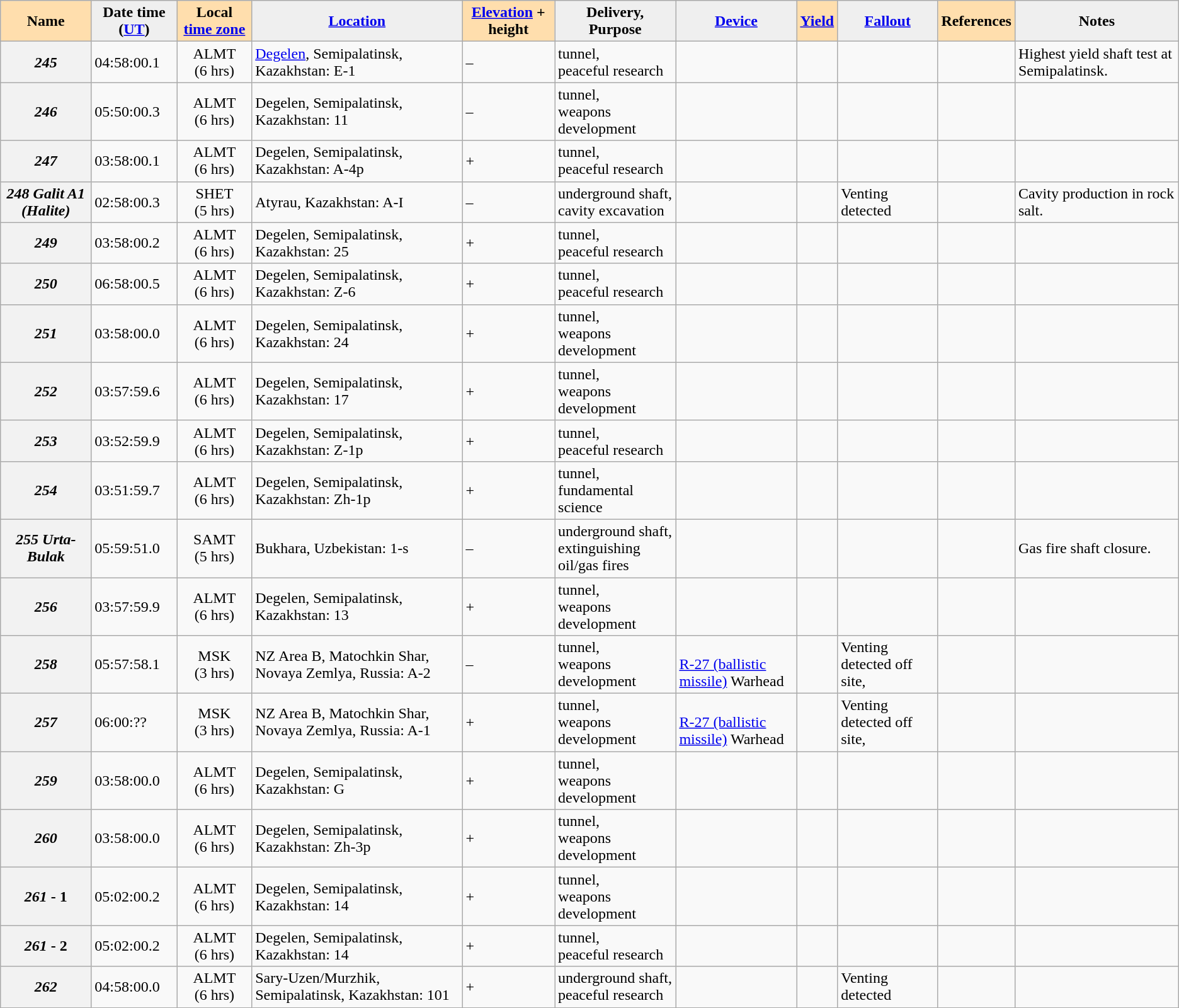<table class="wikitable sortable">
<tr>
<th style="background:#ffdead;">Name </th>
<th style="background:#efefef;">Date time (<a href='#'>UT</a>)</th>
<th style="background:#ffdead;">Local <a href='#'>time zone</a></th>
<th style="background:#efefef;"><a href='#'>Location</a></th>
<th style="background:#ffdead;"><a href='#'>Elevation</a> + height </th>
<th style="background:#efefef;">Delivery, <br>Purpose </th>
<th style="background:#efefef;"><a href='#'>Device</a></th>
<th style="background:#ffdead;"><a href='#'>Yield</a></th>
<th style="background:#efefef;" class="unsortable"><a href='#'>Fallout</a></th>
<th style="background:#ffdead;" class="unsortable">References</th>
<th style="background:#efefef;" class="unsortable">Notes</th>
</tr>
<tr>
<th><em>245</em></th>
<td> 04:58:00.1</td>
<td style="text-align:center;">ALMT (6 hrs)<br></td>
<td><a href='#'>Degelen</a>, Semipalatinsk, Kazakhstan: E-1 </td>
<td> – </td>
<td>tunnel,<br>peaceful research</td>
<td></td>
<td style="text-align:center;"></td>
<td></td>
<td></td>
<td>Highest yield shaft test at Semipalatinsk.</td>
</tr>
<tr>
<th><em>246</em></th>
<td> 05:50:00.3</td>
<td style="text-align:center;">ALMT (6 hrs)<br></td>
<td>Degelen, Semipalatinsk, Kazakhstan: 11 </td>
<td> – </td>
<td>tunnel,<br>weapons development</td>
<td></td>
<td style="text-align:center;"></td>
<td></td>
<td></td>
<td></td>
</tr>
<tr>
<th><em>247</em></th>
<td> 03:58:00.1</td>
<td style="text-align:center;">ALMT (6 hrs)<br></td>
<td>Degelen, Semipalatinsk, Kazakhstan: A-4p </td>
<td> +</td>
<td>tunnel,<br>peaceful research</td>
<td></td>
<td style="text-align:center;"></td>
<td></td>
<td></td>
<td></td>
</tr>
<tr>
<th><em>248 Galit A1 (Halite)</em></th>
<td> 02:58:00.3</td>
<td style="text-align:center;">SHET (5 hrs)<br></td>
<td>Atyrau, Kazakhstan: A-I </td>
<td> – </td>
<td>underground shaft,<br>cavity excavation</td>
<td></td>
<td style="text-align:center;"></td>
<td>Venting detected</td>
<td></td>
<td>Cavity production in rock salt.</td>
</tr>
<tr>
<th><em>249</em></th>
<td> 03:58:00.2</td>
<td style="text-align:center;">ALMT (6 hrs)<br></td>
<td>Degelen, Semipalatinsk, Kazakhstan: 25 </td>
<td> +</td>
<td>tunnel,<br>peaceful research</td>
<td></td>
<td style="text-align:center;"></td>
<td></td>
<td></td>
<td></td>
</tr>
<tr>
<th><em>250</em></th>
<td> 06:58:00.5</td>
<td style="text-align:center;">ALMT (6 hrs)<br></td>
<td>Degelen, Semipalatinsk, Kazakhstan: Z-6 </td>
<td> +</td>
<td>tunnel,<br>peaceful research</td>
<td></td>
<td style="text-align:center;"></td>
<td></td>
<td></td>
<td></td>
</tr>
<tr>
<th><em>251</em></th>
<td> 03:58:00.0</td>
<td style="text-align:center;">ALMT (6 hrs)<br></td>
<td>Degelen, Semipalatinsk, Kazakhstan: 24 </td>
<td> +</td>
<td>tunnel,<br>weapons development</td>
<td></td>
<td style="text-align:center;"></td>
<td></td>
<td></td>
<td></td>
</tr>
<tr>
<th><em>252</em></th>
<td> 03:57:59.6</td>
<td style="text-align:center;">ALMT (6 hrs)<br></td>
<td>Degelen, Semipalatinsk, Kazakhstan: 17 </td>
<td> +</td>
<td>tunnel,<br>weapons development</td>
<td></td>
<td style="text-align:center;"></td>
<td></td>
<td></td>
<td></td>
</tr>
<tr>
<th><em>253</em></th>
<td> 03:52:59.9</td>
<td style="text-align:center;">ALMT (6 hrs)<br></td>
<td>Degelen, Semipalatinsk, Kazakhstan: Z-1p </td>
<td> +</td>
<td>tunnel,<br>peaceful research</td>
<td></td>
<td style="text-align:center;"></td>
<td></td>
<td></td>
<td></td>
</tr>
<tr>
<th><em>254</em></th>
<td> 03:51:59.7</td>
<td style="text-align:center;">ALMT (6 hrs)<br></td>
<td>Degelen, Semipalatinsk, Kazakhstan: Zh-1p </td>
<td> +</td>
<td>tunnel,<br>fundamental science</td>
<td></td>
<td style="text-align:center;"></td>
<td></td>
<td></td>
<td></td>
</tr>
<tr>
<th><em>255 Urta-Bulak</em></th>
<td> 05:59:51.0</td>
<td style="text-align:center;">SAMT (5 hrs)<br></td>
<td>Bukhara, Uzbekistan: 1-s </td>
<td> – </td>
<td>underground shaft,<br>extinguishing oil/gas fires</td>
<td></td>
<td style="text-align:center;"></td>
<td></td>
<td></td>
<td>Gas fire shaft closure. </td>
</tr>
<tr>
<th><em>256</em></th>
<td> 03:57:59.9</td>
<td style="text-align:center;">ALMT (6 hrs)<br></td>
<td>Degelen, Semipalatinsk, Kazakhstan: 13 </td>
<td> +</td>
<td>tunnel,<br>weapons development</td>
<td></td>
<td style="text-align:center;"></td>
<td></td>
<td></td>
<td></td>
</tr>
<tr>
<th><em>258</em></th>
<td> 05:57:58.1</td>
<td style="text-align:center;">MSK (3 hrs)<br></td>
<td>NZ Area B, Matochkin Shar, Novaya Zemlya, Russia: A-2 </td>
<td> – </td>
<td>tunnel,<br>weapons development</td>
<td><br><a href='#'>R-27 (ballistic missile)</a>
Warhead</td>
<td style="text-align:center;"></td>
<td>Venting detected off site, </td>
<td></td>
<td></td>
</tr>
<tr>
<th><em>257</em></th>
<td> 06:00:??</td>
<td style="text-align:center;">MSK (3 hrs)<br></td>
<td>NZ Area B, Matochkin Shar, Novaya Zemlya, Russia: A-1 </td>
<td> +</td>
<td>tunnel,<br>weapons development</td>
<td><br><a href='#'>R-27 (ballistic missile)</a>
Warhead</td>
<td style="text-align:center;"></td>
<td>Venting detected off site, </td>
<td></td>
<td></td>
</tr>
<tr>
<th><em>259</em></th>
<td> 03:58:00.0</td>
<td style="text-align:center;">ALMT (6 hrs)<br></td>
<td>Degelen, Semipalatinsk, Kazakhstan: G </td>
<td> +</td>
<td>tunnel,<br>weapons development</td>
<td></td>
<td style="text-align:center;"></td>
<td></td>
<td></td>
<td></td>
</tr>
<tr>
<th><em>260</em></th>
<td> 03:58:00.0</td>
<td style="text-align:center;">ALMT (6 hrs)<br></td>
<td>Degelen, Semipalatinsk, Kazakhstan: Zh-3p </td>
<td> +</td>
<td>tunnel,<br>weapons development</td>
<td></td>
<td style="text-align:center;"></td>
<td></td>
<td></td>
<td></td>
</tr>
<tr>
<th><em>261</em> - 1</th>
<td> 05:02:00.2</td>
<td style="text-align:center;">ALMT (6 hrs)<br></td>
<td>Degelen, Semipalatinsk, Kazakhstan: 14 </td>
<td> +</td>
<td>tunnel,<br>weapons development</td>
<td></td>
<td style="text-align:center;"></td>
<td></td>
<td></td>
<td></td>
</tr>
<tr>
<th><em>261</em> - 2</th>
<td> 05:02:00.2</td>
<td style="text-align:center;">ALMT (6 hrs)<br></td>
<td>Degelen, Semipalatinsk, Kazakhstan: 14 </td>
<td> +</td>
<td>tunnel,<br>peaceful research</td>
<td></td>
<td style="text-align:center;"></td>
<td></td>
<td></td>
<td></td>
</tr>
<tr>
<th><em>262</em></th>
<td> 04:58:00.0</td>
<td style="text-align:center;">ALMT (6 hrs)<br></td>
<td>Sary-Uzen/Murzhik, Semipalatinsk, Kazakhstan: 101 </td>
<td> +</td>
<td>underground shaft,<br>peaceful research</td>
<td></td>
<td style="text-align:center;"></td>
<td>Venting detected</td>
<td></td>
<td></td>
</tr>
</table>
